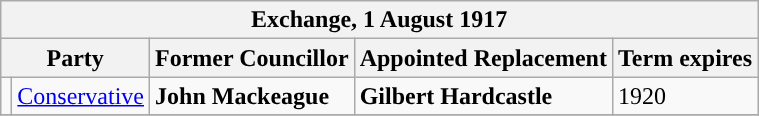<table class="wikitable">
<tr>
<th colspan="5"><strong>Exchange, 1 August 1917</strong></th>
</tr>
<tr>
<th colspan="2">Party</th>
<th>Former Councillor</th>
<th>Appointed Replacement</th>
<th>Term expires</th>
</tr>
<tr>
<td style="background-color:"></td>
<td><a href='#'>Conservative</a></td>
<td><strong>John Mackeague</strong></td>
<td><strong>Gilbert Hardcastle</strong></td>
<td>1920</td>
</tr>
<tr>
</tr>
</table>
